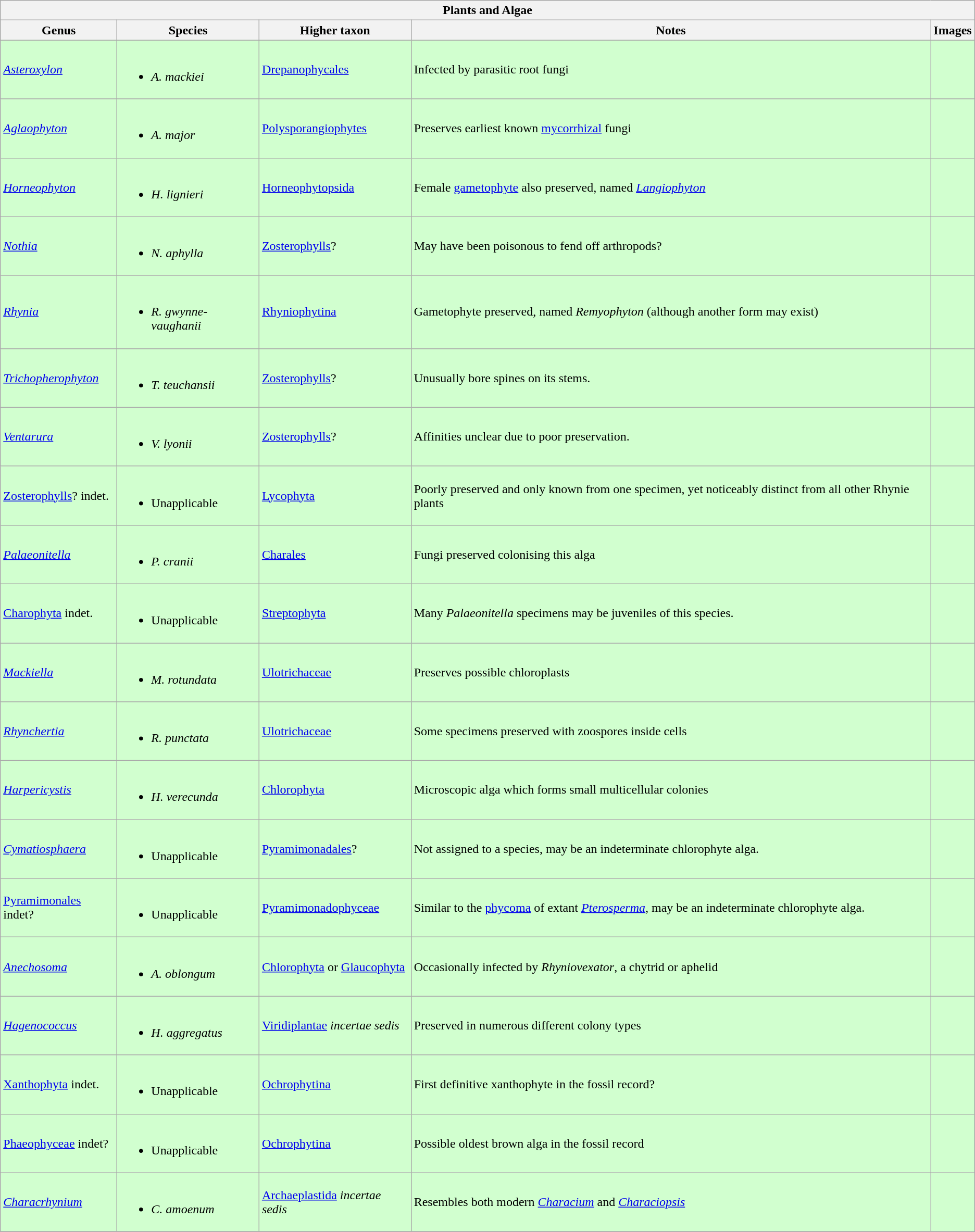<table class="wikitable sortable mw-collapsible">
<tr>
<th colspan="6" align="center">Plants and Algae</th>
</tr>
<tr>
<th>Genus</th>
<th>Species</th>
<th>Higher taxon</th>
<th>Notes</th>
<th>Images</th>
</tr>
<tr>
<td style="background:#D1FFCF;"><em><a href='#'>Asteroxylon</a></em></td>
<td style="background:#D1FFCF;"><br><ul><li><em>A. mackiei</em></li></ul></td>
<td style="background:#D1FFCF;"><a href='#'>Drepanophycales</a></td>
<td style="background:#D1FFCF;">Infected by parasitic root fungi</td>
<td style="background:#D1FFCF;"></td>
</tr>
<tr>
<td style="background:#D1FFCF;"><em><a href='#'>Aglaophyton</a></em></td>
<td style="background:#D1FFCF;"><br><ul><li><em>A. major</em></li></ul></td>
<td style="background:#D1FFCF;"><a href='#'>Polysporangiophytes</a></td>
<td style="background:#D1FFCF;">Preserves earliest known <a href='#'>mycorrhizal</a> fungi</td>
<td style="background:#D1FFCF;"></td>
</tr>
<tr>
<td style="background:#D1FFCF;"><em><a href='#'>Horneophyton</a></em></td>
<td style="background:#D1FFCF;"><br><ul><li><em>H. lignieri</em></li></ul></td>
<td style="background:#D1FFCF;"><a href='#'>Horneophytopsida</a></td>
<td style="background:#D1FFCF;">Female <a href='#'>gametophyte</a> also preserved, named <em><a href='#'>Langiophyton</a></em></td>
<td style="background:#D1FFCF;"></td>
</tr>
<tr>
<td style="background:#D1FFCF;"><em><a href='#'>Nothia</a></em></td>
<td style="background:#D1FFCF;"><br><ul><li><em>N. aphylla</em></li></ul></td>
<td style="background:#D1FFCF;"><a href='#'>Zosterophylls</a>?</td>
<td style="background:#D1FFCF;">May have been poisonous to fend off arthropods?</td>
<td style="background:#D1FFCF;"></td>
</tr>
<tr>
<td style="background:#D1FFCF;"><em><a href='#'>Rhynia</a></em></td>
<td style="background:#D1FFCF;"><br><ul><li><em>R. gwynne-vaughanii</em></li></ul></td>
<td style="background:#D1FFCF;"><a href='#'>Rhyniophytina</a></td>
<td style="background:#D1FFCF;">Gametophyte preserved, named <em>Remyophyton</em> (although another form may exist)</td>
<td style="background:#D1FFCF;"></td>
</tr>
<tr>
<td style="background:#D1FFCF;"><em><a href='#'>Trichopherophyton</a></em></td>
<td style="background:#D1FFCF;"><br><ul><li><em>T. teuchansii</em></li></ul></td>
<td style="background:#D1FFCF;"><a href='#'>Zosterophylls</a>?</td>
<td style="background:#D1FFCF;">Unusually bore spines on its stems.</td>
<td style="background:#D1FFCF;"></td>
</tr>
<tr>
<td style="background:#D1FFCF;"><em><a href='#'>Ventarura</a></em></td>
<td style="background:#D1FFCF;"><br><ul><li><em>V. lyonii</em></li></ul></td>
<td style="background:#D1FFCF;"><a href='#'>Zosterophylls</a>?</td>
<td style="background:#D1FFCF;">Affinities unclear due to poor preservation.</td>
<td style="background:#D1FFCF;"></td>
</tr>
<tr>
<td style="background:#D1FFCF;"><a href='#'>Zosterophylls</a>? indet.</td>
<td style="background:#D1FFCF;"><br><ul><li>Unapplicable</li></ul></td>
<td style="background:#D1FFCF;"><a href='#'>Lycophyta</a></td>
<td style="background:#D1FFCF;">Poorly preserved and only known from one specimen, yet noticeably distinct from all other Rhynie plants</td>
<td style="background:#D1FFCF;"></td>
</tr>
<tr>
<td style="background:#D1FFCF;"><em><a href='#'>Palaeonitella</a></em></td>
<td style="background:#D1FFCF;"><br><ul><li><em>P. cranii</em></li></ul></td>
<td style="background:#D1FFCF;"><a href='#'>Charales</a></td>
<td style="background:#D1FFCF;">Fungi preserved colonising this alga</td>
<td style="background:#D1FFCF;"></td>
</tr>
<tr>
<td style="background:#D1FFCF;"><a href='#'>Charophyta</a> indet.</td>
<td style="background:#D1FFCF;"><br><ul><li>Unapplicable</li></ul></td>
<td style="background:#D1FFCF;"><a href='#'>Streptophyta</a></td>
<td style="background:#D1FFCF;">Many <em>Palaeonitella</em> specimens may be juveniles of this species.</td>
<td style="background:#D1FFCF;"></td>
</tr>
<tr>
<td style="background:#D1FFCF;"><em><a href='#'>Mackiella</a></em></td>
<td style="background:#D1FFCF;"><br><ul><li><em>M. rotundata</em></li></ul></td>
<td style="background:#D1FFCF;"><a href='#'>Ulotrichaceae</a></td>
<td style="background:#D1FFCF;">Preserves possible chloroplasts</td>
<td style="background:#D1FFCF;"></td>
</tr>
<tr>
<td style="background:#D1FFCF;"><em><a href='#'>Rhynchertia</a></em></td>
<td style="background:#D1FFCF;"><br><ul><li><em>R. punctata</em></li></ul></td>
<td style="background:#D1FFCF;"><a href='#'>Ulotrichaceae</a></td>
<td style="background:#D1FFCF;">Some specimens preserved with zoospores inside cells</td>
<td style="background:#D1FFCF;"></td>
</tr>
<tr>
<td style="background:#D1FFCF;"><em><a href='#'>Harpericystis</a></em></td>
<td style="background:#D1FFCF;"><br><ul><li><em>H. verecunda</em></li></ul></td>
<td style="background:#D1FFCF;"><a href='#'>Chlorophyta</a></td>
<td style="background:#D1FFCF;">Microscopic alga which forms small multicellular colonies</td>
<td style="background:#D1FFCF;"></td>
</tr>
<tr>
<td style="background:#D1FFCF;"><em><a href='#'>Cymatiosphaera</a></em></td>
<td style="background:#D1FFCF;"><br><ul><li>Unapplicable</li></ul></td>
<td style="background:#D1FFCF;"><a href='#'>Pyramimonadales</a>?</td>
<td style="background:#D1FFCF;">Not assigned to a species, may be an indeterminate chlorophyte alga.</td>
<td style="background:#D1FFCF;"></td>
</tr>
<tr>
<td style="background:#D1FFCF;"><a href='#'>Pyramimonales</a> indet?</td>
<td style="background:#D1FFCF;"><br><ul><li>Unapplicable</li></ul></td>
<td style="background:#D1FFCF;"><a href='#'>Pyramimonadophyceae</a></td>
<td style="background:#D1FFCF;">Similar to the <a href='#'>phycoma</a> of extant <em><a href='#'>Pterosperma</a></em>, may be an indeterminate chlorophyte alga.</td>
<td style="background:#D1FFCF;"></td>
</tr>
<tr>
<td style="background:#D1FFCF;"><em><a href='#'>Anechosoma</a></em></td>
<td style="background:#D1FFCF;"><br><ul><li><em>A. oblongum</em></li></ul></td>
<td style="background:#D1FFCF;"><a href='#'>Chlorophyta</a> or <a href='#'>Glaucophyta</a></td>
<td style="background:#D1FFCF;">Occasionally infected by <em>Rhyniovexator</em>, a chytrid or aphelid</td>
<td style="background:#D1FFCF;"></td>
</tr>
<tr>
<td style="background:#D1FFCF;"><em><a href='#'>Hagenococcus</a></em></td>
<td style="background:#D1FFCF;"><br><ul><li><em>H. aggregatus</em></li></ul></td>
<td style="background:#D1FFCF;"><a href='#'>Viridiplantae</a> <em>incertae sedis</em></td>
<td style="background:#D1FFCF;">Preserved in numerous different colony types</td>
<td style="background:#D1FFCF;"></td>
</tr>
<tr>
<td style="background:#D1FFCF;"><a href='#'>Xanthophyta</a> indet.</td>
<td style="background:#D1FFCF;"><br><ul><li>Unapplicable</li></ul></td>
<td style="background:#D1FFCF;"><a href='#'>Ochrophytina</a></td>
<td style="background:#D1FFCF;">First definitive xanthophyte in the fossil record?</td>
<td style="background:#D1FFCF;"></td>
</tr>
<tr>
<td style="background:#D1FFCF;"><a href='#'>Phaeophyceae</a> indet?</td>
<td style="background:#D1FFCF;"><br><ul><li>Unapplicable</li></ul></td>
<td style="background:#D1FFCF;"><a href='#'>Ochrophytina</a></td>
<td style="background:#D1FFCF;">Possible oldest brown alga in the fossil record</td>
<td style="background:#D1FFCF;"></td>
</tr>
<tr>
<td style="background:#D1FFCF;"><em><a href='#'>Characrhynium</a></em></td>
<td style="background:#D1FFCF;"><br><ul><li><em>C. amoenum</em></li></ul></td>
<td style="background:#D1FFCF;"><a href='#'>Archaeplastida</a> <em>incertae sedis</em></td>
<td style="background:#D1FFCF;">Resembles both modern <em><a href='#'>Characium</a></em> and <em><a href='#'>Characiopsis</a></em></td>
<td style="background:#D1FFCF;"></td>
</tr>
<tr>
</tr>
</table>
